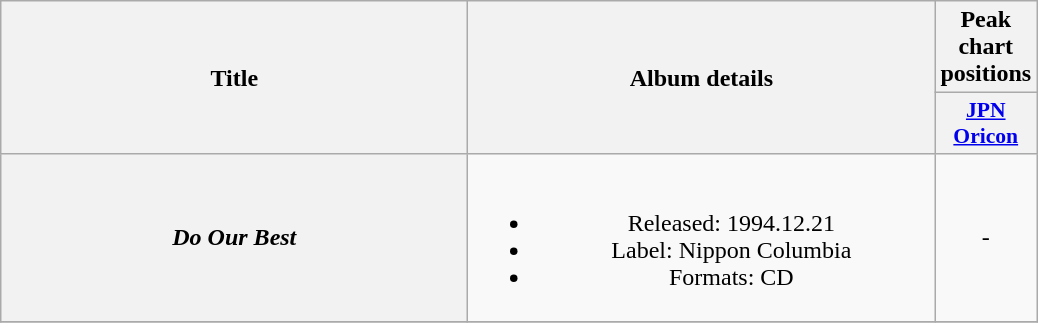<table class="wikitable plainrowheaders" style="text-align:center;">
<tr>
<th scope="col" rowspan="2" style="width:19em;">Title</th>
<th scope="col" rowspan="2" style="width:19em;">Album details</th>
<th scope="col">Peak chart positions</th>
</tr>
<tr>
<th scope="col" style="width:2.9em;font-size:90%;"><a href='#'>JPN<br>Oricon</a><br></th>
</tr>
<tr>
<th scope="row"><em>Do Our Best</em></th>
<td><br><ul><li>Released: 1994.12.21</li><li>Label: Nippon Columbia</li><li>Formats: CD</li></ul></td>
<td align="center">-</td>
</tr>
<tr>
</tr>
</table>
